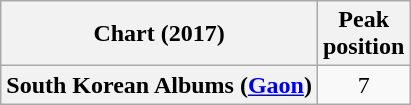<table class="wikitable plainrowheaders" style="text-align:center">
<tr>
<th scope="col">Chart (2017)</th>
<th scope="col">Peak<br>position</th>
</tr>
<tr>
<th scope="row">South Korean Albums (<a href='#'>Gaon</a>)</th>
<td>7</td>
</tr>
</table>
